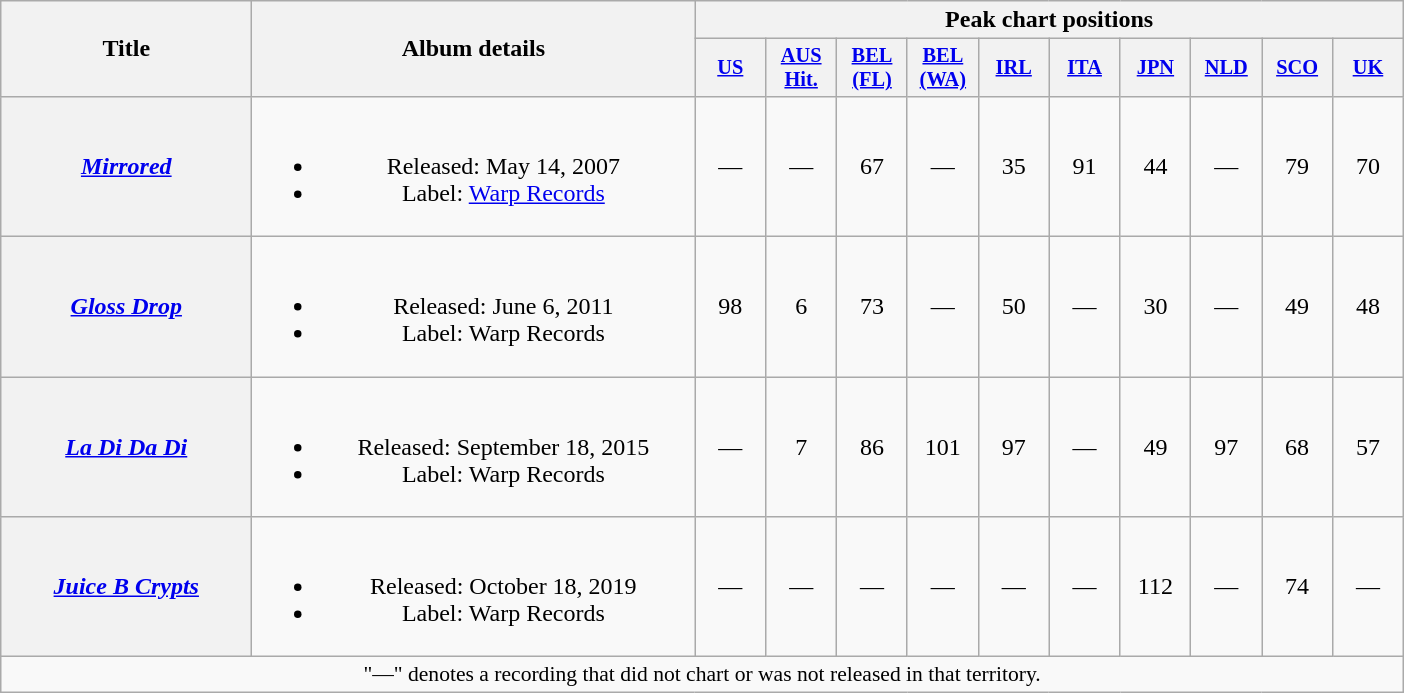<table class="wikitable plainrowheaders" style="text-align:center;">
<tr>
<th scope="col" rowspan="2" style="width:10em;">Title</th>
<th scope="col" rowspan="2" style="width:18em;">Album details</th>
<th scope="col" colspan="10">Peak chart positions</th>
</tr>
<tr>
<th scope="col" style="width:3em;font-size:85%;"><a href='#'>US</a><br></th>
<th scope="col" style="width:3em;font-size:85%;"><a href='#'>AUS<br>Hit.</a><br></th>
<th scope="col" style="width:3em;font-size:85%;"><a href='#'>BEL<br>(FL)</a><br></th>
<th scope="col" style="width:3em;font-size:85%;"><a href='#'>BEL<br>(WA)</a><br></th>
<th scope="col" style="width:3em;font-size:85%;"><a href='#'>IRL</a><br></th>
<th scope="col" style="width:3em;font-size:85%;"><a href='#'>ITA</a><br></th>
<th scope="col" style="width:3em;font-size:85%;"><a href='#'>JPN</a><br></th>
<th scope="col" style="width:3em;font-size:85%;"><a href='#'>NLD</a><br></th>
<th scope="col" style="width:3em;font-size:85%;"><a href='#'>SCO</a><br></th>
<th scope="col" style="width:3em;font-size:85%;"><a href='#'>UK</a><br></th>
</tr>
<tr>
<th scope="row"><em><a href='#'>Mirrored</a></em></th>
<td><br><ul><li>Released: May 14, 2007</li><li>Label: <a href='#'>Warp Records</a></li></ul></td>
<td>—</td>
<td>—</td>
<td>67</td>
<td>—</td>
<td>35</td>
<td>91</td>
<td>44</td>
<td>—</td>
<td>79</td>
<td>70</td>
</tr>
<tr>
<th scope="row"><em><a href='#'>Gloss Drop</a></em></th>
<td><br><ul><li>Released: June 6, 2011</li><li>Label: Warp Records</li></ul></td>
<td>98</td>
<td>6</td>
<td>73</td>
<td>—</td>
<td>50</td>
<td>—</td>
<td>30</td>
<td>—</td>
<td>49</td>
<td>48</td>
</tr>
<tr>
<th scope="row"><em><a href='#'>La Di Da Di</a></em></th>
<td><br><ul><li>Released: September 18, 2015</li><li>Label: Warp Records</li></ul></td>
<td>—</td>
<td>7</td>
<td>86</td>
<td>101</td>
<td>97</td>
<td>—</td>
<td>49</td>
<td>97</td>
<td>68</td>
<td>57</td>
</tr>
<tr>
<th scope="row"><em><a href='#'>Juice B Crypts</a></em></th>
<td><br><ul><li>Released: October 18, 2019</li><li>Label: Warp Records</li></ul></td>
<td>—</td>
<td>—</td>
<td>—</td>
<td>—</td>
<td>—</td>
<td>—</td>
<td>112</td>
<td>—</td>
<td>74</td>
<td>—</td>
</tr>
<tr>
<td colspan="14" style="font-size:90%">"—" denotes a recording that did not chart or was not released in that territory.</td>
</tr>
</table>
